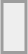<table border="0" cellpadding="4" cellspacing="3" style="margin:auto; border:2px solid #9d9d9d; background:#eee;">
<tr>
<td><br><div></div></td>
</tr>
</table>
